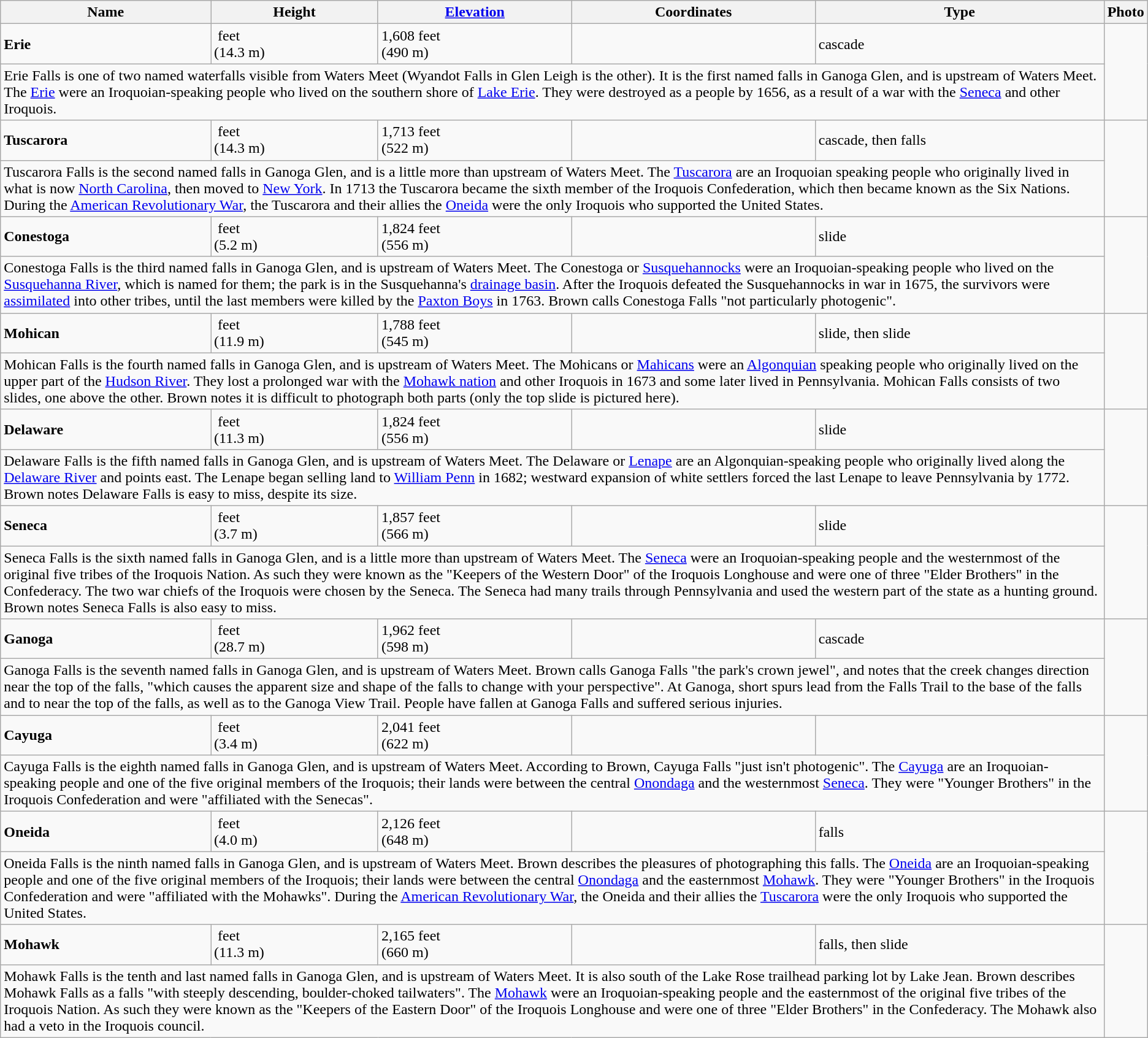<table class="wikitable">
<tr>
<th><strong>Name</strong></th>
<th><strong>Height</strong></th>
<th><strong><a href='#'>Elevation</a></strong></th>
<th><strong>Coordinates</strong></th>
<th><strong>Type</strong></th>
<th class="unsortable"><strong>Photo</strong></th>
</tr>
<tr>
<td><strong>Erie</strong></td>
<td> feet<br> (14.3 m)</td>
<td>1,608 feet<br> (490 m)</td>
<td></td>
<td>cascade</td>
<td rowspan="2"></td>
</tr>
<tr>
<td colspan="5">Erie Falls is one of two named waterfalls visible from Waters Meet (Wyandot Falls in Glen Leigh is the other). It is the first named falls in Ganoga Glen, and is  upstream of Waters Meet. The <a href='#'>Erie</a> were an Iroquoian-speaking people who lived on the southern shore of <a href='#'>Lake Erie</a>. They were destroyed as a people by 1656, as a result of a war with the <a href='#'>Seneca</a> and other Iroquois.</td>
</tr>
<tr>
<td><strong>Tuscarora</strong></td>
<td> feet<br> (14.3 m)</td>
<td>1,713 feet<br> (522 m)</td>
<td></td>
<td>cascade, then falls</td>
<td rowspan="2"></td>
</tr>
<tr>
<td colspan="5">Tuscarora Falls is the second named falls in Ganoga Glen, and is a little more than  upstream of Waters Meet. The <a href='#'>Tuscarora</a> are an Iroquoian speaking people who originally lived in what is now <a href='#'>North Carolina</a>, then moved to <a href='#'>New York</a>. In 1713 the Tuscarora became the sixth member of the Iroquois Confederation, which then became known as the Six Nations. During the <a href='#'>American Revolutionary War</a>, the Tuscarora and their allies the <a href='#'>Oneida</a> were the only Iroquois who supported the United States.</td>
</tr>
<tr>
<td><strong>Conestoga</strong></td>
<td> feet<br> (5.2 m)</td>
<td>1,824 feet<br> (556 m)</td>
<td></td>
<td>slide</td>
<td rowspan="2"></td>
</tr>
<tr>
<td colspan="5">Conestoga Falls is the third named falls in Ganoga Glen, and is  upstream of Waters Meet. The Conestoga or <a href='#'>Susquehannocks</a> were an Iroquoian-speaking people who lived on the <a href='#'>Susquehanna River</a>, which is named for them; the park is in the Susquehanna's <a href='#'>drainage basin</a>. After the Iroquois defeated the Susquehannocks in war in 1675, the survivors were <a href='#'>assimilated</a> into other tribes, until the last members were killed by the <a href='#'>Paxton Boys</a> in 1763. Brown calls Conestoga Falls "not particularly photogenic".</td>
</tr>
<tr>
<td><strong>Mohican</strong></td>
<td> feet<br> (11.9 m)</td>
<td>1,788 feet<br> (545 m)</td>
<td></td>
<td>slide, then slide</td>
<td rowspan="2"></td>
</tr>
<tr>
<td colspan="5">Mohican Falls is the fourth named falls in Ganoga Glen, and is  upstream of Waters Meet. The Mohicans or <a href='#'>Mahicans</a> were an <a href='#'>Algonquian</a> speaking people who originally lived on the upper part of the <a href='#'>Hudson River</a>. They lost a prolonged war with the <a href='#'>Mohawk nation</a> and other Iroquois in 1673 and some later lived in Pennsylvania. Mohican Falls consists of two slides, one above the other. Brown notes it is difficult to photograph both parts (only the top slide is pictured here).</td>
</tr>
<tr>
<td><strong>Delaware</strong></td>
<td> feet<br> (11.3 m)</td>
<td>1,824 feet<br> (556 m)</td>
<td></td>
<td>slide</td>
<td rowspan="2"></td>
</tr>
<tr>
<td colspan="5">Delaware Falls is the fifth named falls in Ganoga Glen, and is  upstream of Waters Meet. The Delaware or <a href='#'>Lenape</a> are an Algonquian-speaking people who originally lived along the <a href='#'>Delaware River</a> and points east. The Lenape began selling land to <a href='#'>William Penn</a> in 1682; westward expansion of white settlers forced the last Lenape to leave Pennsylvania by 1772. Brown notes Delaware Falls is easy to miss, despite its size.</td>
</tr>
<tr>
<td><strong>Seneca</strong></td>
<td> feet<br> (3.7 m)</td>
<td>1,857 feet<br> (566 m)</td>
<td></td>
<td>slide</td>
<td rowspan="2"></td>
</tr>
<tr>
<td colspan="5">Seneca Falls is the sixth named falls in Ganoga Glen, and is a little more than  upstream of Waters Meet. The <a href='#'>Seneca</a> were an Iroquoian-speaking people and the westernmost of the original five tribes of the Iroquois Nation. As such they were known as the "Keepers of the Western Door" of the Iroquois Longhouse and were one of three "Elder Brothers" in the Confederacy. The two war chiefs of the Iroquois were chosen by the Seneca. The Seneca had many trails through Pennsylvania and used the western part of the state as a hunting ground. Brown notes Seneca Falls is also easy to miss.</td>
</tr>
<tr>
<td><strong>Ganoga</strong></td>
<td> feet<br> (28.7 m)</td>
<td>1,962 feet<br> (598 m)</td>
<td></td>
<td>cascade</td>
<td rowspan="2"></td>
</tr>
<tr>
<td colspan="5">Ganoga Falls is the seventh named falls in Ganoga Glen, and is  upstream of Waters Meet. Brown calls Ganoga Falls "the park's crown jewel", and notes that the creek changes direction near the top of the falls, "which causes the apparent size and shape of the falls to change with your perspective". At Ganoga, short spurs lead from the Falls Trail to the base of the falls and to near the top of the falls, as well as to the Ganoga View Trail. People have fallen at Ganoga Falls and suffered serious injuries.</td>
</tr>
<tr>
<td><strong>Cayuga</strong></td>
<td> feet<br> (3.4 m)</td>
<td>2,041 feet<br> (622 m)</td>
<td></td>
<td cascade></td>
<td rowspan="2"></td>
</tr>
<tr>
<td colspan="5">Cayuga Falls is the eighth named falls in Ganoga Glen, and is  upstream of Waters Meet. According to Brown, Cayuga Falls "just isn't photogenic". The <a href='#'>Cayuga</a> are an Iroquoian-speaking people and one of the five original members of the Iroquois; their lands were between the central <a href='#'>Onondaga</a> and the westernmost <a href='#'>Seneca</a>. They were "Younger Brothers" in the Iroquois Confederation and were "affiliated with the Senecas".</td>
</tr>
<tr>
<td><strong>Oneida</strong></td>
<td> feet<br> (4.0 m)</td>
<td>2,126 feet<br> (648 m)</td>
<td></td>
<td>falls</td>
<td rowspan="2"></td>
</tr>
<tr>
<td colspan="5">Oneida Falls is the ninth named falls in Ganoga Glen, and is  upstream of Waters Meet. Brown describes the pleasures of photographing this falls. The <a href='#'>Oneida</a> are an Iroquoian-speaking people and one of the five original members of the Iroquois; their lands were between the central <a href='#'>Onondaga</a> and the easternmost <a href='#'>Mohawk</a>. They were "Younger Brothers" in the Iroquois Confederation and were "affiliated with the Mohawks". During the <a href='#'>American Revolutionary War</a>, the Oneida and their allies the <a href='#'>Tuscarora</a> were the only Iroquois who supported the United States.</td>
</tr>
<tr>
<td><strong>Mohawk</strong></td>
<td> feet<br> (11.3 m)</td>
<td>2,165 feet<br> (660 m)</td>
<td></td>
<td>falls, then slide</td>
<td rowspan="2"></td>
</tr>
<tr>
<td colspan="5">Mohawk Falls is the tenth and last named falls in Ganoga Glen, and is  upstream of Waters Meet. It is also  south of the Lake Rose trailhead parking lot by Lake Jean. Brown describes Mohawk Falls as a  falls "with steeply descending, boulder-choked tailwaters". The <a href='#'>Mohawk</a> were an Iroquoian-speaking people and the easternmost of the original five tribes of the Iroquois Nation. As such they were known as the "Keepers of the Eastern Door" of the Iroquois Longhouse and were one of three "Elder Brothers" in the Confederacy. The Mohawk also had a veto in the Iroquois council.</td>
</tr>
</table>
